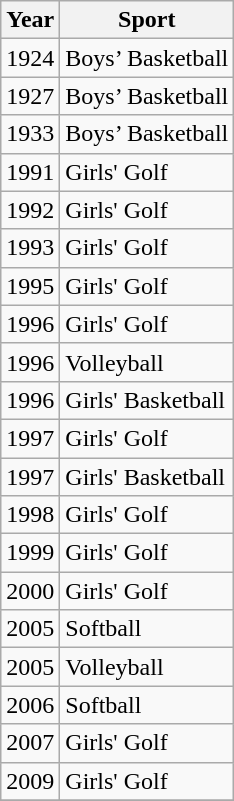<table class="wikitable">
<tr>
<th>Year</th>
<th>Sport</th>
</tr>
<tr>
<td>1924</td>
<td>Boys’ Basketball</td>
</tr>
<tr>
<td>1927</td>
<td>Boys’ Basketball</td>
</tr>
<tr>
<td>1933</td>
<td>Boys’ Basketball</td>
</tr>
<tr>
<td>1991</td>
<td>Girls' Golf</td>
</tr>
<tr>
<td>1992</td>
<td>Girls' Golf</td>
</tr>
<tr>
<td>1993</td>
<td>Girls' Golf</td>
</tr>
<tr>
<td>1995</td>
<td>Girls' Golf</td>
</tr>
<tr>
<td>1996</td>
<td>Girls' Golf</td>
</tr>
<tr>
<td>1996</td>
<td>Volleyball</td>
</tr>
<tr>
<td>1996</td>
<td>Girls' Basketball</td>
</tr>
<tr>
<td>1997</td>
<td>Girls' Golf</td>
</tr>
<tr>
<td>1997</td>
<td>Girls' Basketball</td>
</tr>
<tr>
<td>1998</td>
<td>Girls' Golf</td>
</tr>
<tr>
<td>1999</td>
<td>Girls' Golf</td>
</tr>
<tr>
<td>2000</td>
<td>Girls' Golf</td>
</tr>
<tr>
<td>2005</td>
<td>Softball</td>
</tr>
<tr>
<td>2005</td>
<td>Volleyball</td>
</tr>
<tr>
<td>2006</td>
<td>Softball</td>
</tr>
<tr>
<td>2007</td>
<td>Girls' Golf</td>
</tr>
<tr>
<td>2009</td>
<td>Girls' Golf</td>
</tr>
<tr>
</tr>
</table>
